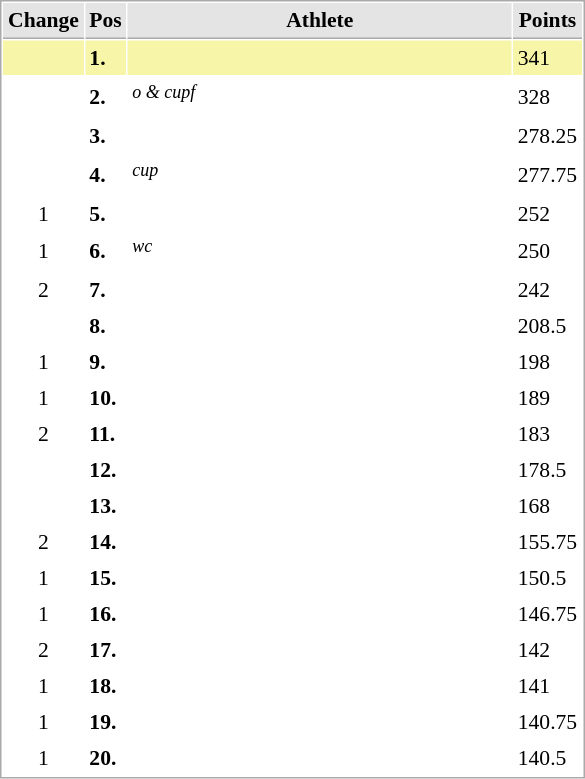<table cellspacing="1" cellpadding="3" style="border:1px solid #aaa; font-size:90%; float: left; margin-left: 1em;">
<tr style="background:#e4e4e4;">
<th style="border-bottom:1px solid #aaa; width:10px;">Change</th>
<th style="border-bottom:1px solid #aaa; width:10px;">Pos</th>
<th style="border-bottom:1px solid #aaa; width:250px;">Athlete</th>
<th style="border-bottom:1px solid #aaa; width:30px;">Points</th>
</tr>
<tr style="background:#f7f6a8">
<td style="text-align:center;"></td>
<td><strong>1.</strong></td>
<td></td>
<td>341</td>
</tr>
<tr>
<td style="text-align:center;"></td>
<td><strong>2.</strong></td>
<td> <em><sup>o & cupf</sup></em></td>
<td>328</td>
</tr>
<tr>
<td style="text-align:center;"></td>
<td><strong>3.</strong></td>
<td></td>
<td>278.25</td>
</tr>
<tr>
<td style="text-align:center;"></td>
<td><strong>4.</strong></td>
<td> <em><sup>cup</sup></em></td>
<td>277.75</td>
</tr>
<tr>
<td style="text-align:center;"> 1</td>
<td><strong>5.</strong></td>
<td></td>
<td>252</td>
</tr>
<tr>
<td style="text-align:center;"> 1</td>
<td><strong>6.</strong></td>
<td> <em><sup>wc</sup></em></td>
<td>250</td>
</tr>
<tr>
<td style="text-align:center;"> 2</td>
<td><strong>7.</strong></td>
<td></td>
<td>242</td>
</tr>
<tr>
<td style="text-align:center;"></td>
<td><strong>8.</strong></td>
<td></td>
<td>208.5</td>
</tr>
<tr>
<td style="text-align:center;"> 1</td>
<td><strong>9.</strong></td>
<td></td>
<td>198</td>
</tr>
<tr>
<td style="text-align:center;"> 1</td>
<td><strong>10.</strong></td>
<td></td>
<td>189</td>
</tr>
<tr>
<td style="text-align:center;"> 2</td>
<td><strong>11.</strong></td>
<td></td>
<td>183</td>
</tr>
<tr>
<td style="text-align:center;"></td>
<td><strong>12.</strong></td>
<td></td>
<td>178.5</td>
</tr>
<tr>
<td style="text-align:center;"></td>
<td><strong>13.</strong></td>
<td></td>
<td>168</td>
</tr>
<tr>
<td style="text-align:center;"> 2</td>
<td><strong>14.</strong></td>
<td></td>
<td>155.75</td>
</tr>
<tr>
<td style="text-align:center;"> 1</td>
<td><strong>15.</strong></td>
<td></td>
<td>150.5</td>
</tr>
<tr>
<td style="text-align:center;"> 1</td>
<td><strong>16.</strong></td>
<td></td>
<td>146.75</td>
</tr>
<tr>
<td style="text-align:center;"> 2</td>
<td><strong>17.</strong></td>
<td></td>
<td>142</td>
</tr>
<tr>
<td style="text-align:center;"> 1</td>
<td><strong>18.</strong></td>
<td></td>
<td>141</td>
</tr>
<tr>
<td style="text-align:center;"> 1</td>
<td><strong>19.</strong></td>
<td></td>
<td>140.75</td>
</tr>
<tr>
<td style="text-align:center;"> 1</td>
<td><strong>20.</strong></td>
<td></td>
<td>140.5</td>
</tr>
</table>
